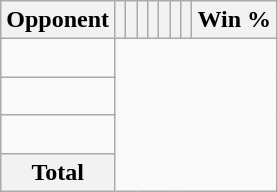<table class="wikitable sortable collapsible collapsed" style="text-align: center;">
<tr>
<th>Opponent</th>
<th></th>
<th></th>
<th></th>
<th></th>
<th></th>
<th></th>
<th></th>
<th>Win %</th>
</tr>
<tr>
<td align="left"><br></td>
</tr>
<tr>
<td align="left"><br></td>
</tr>
<tr>
<td align="left"><br></td>
</tr>
<tr class=sortbottom>
<th>Total<br></th>
</tr>
</table>
